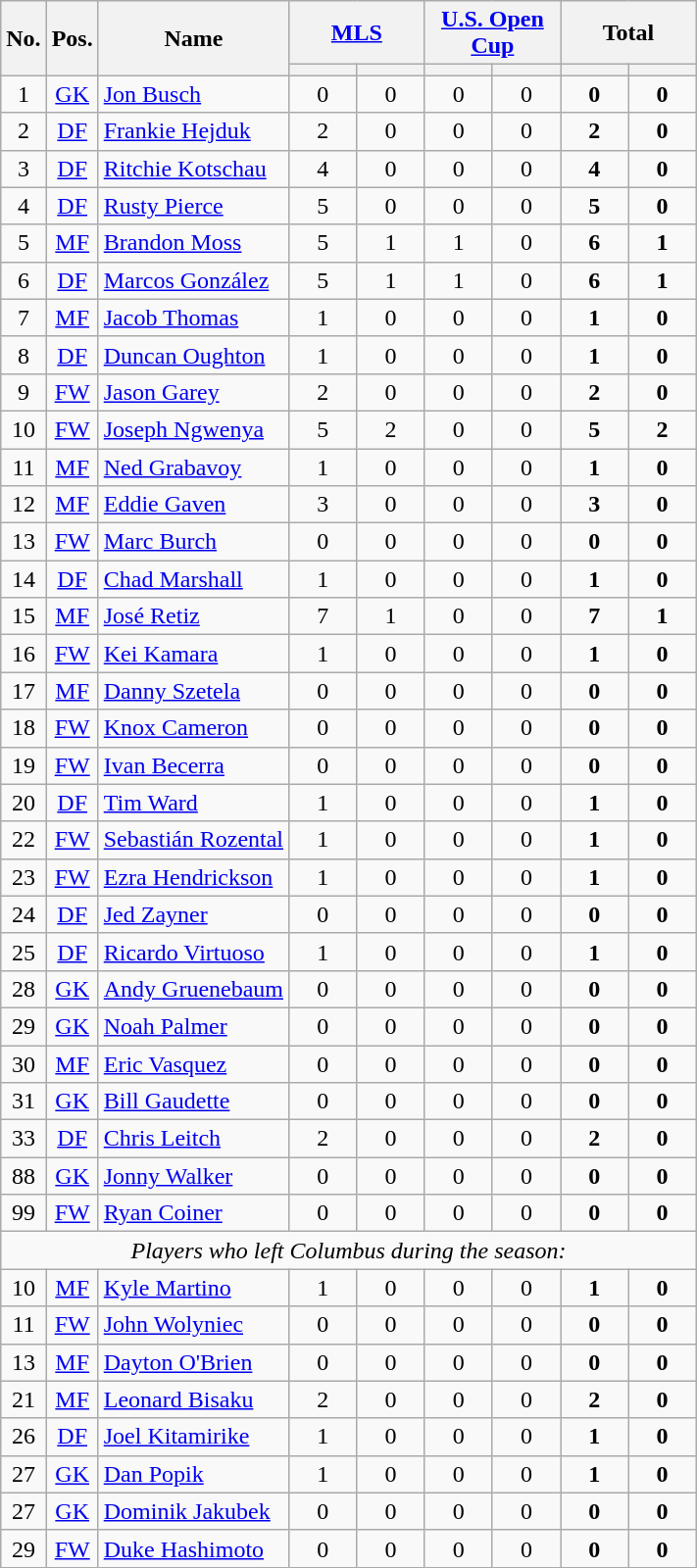<table class="wikitable sortable" style="text-align: center;">
<tr>
<th rowspan=2>No.</th>
<th rowspan=2>Pos.</th>
<th rowspan=2>Name</th>
<th colspan=2 style="width:85px;"><a href='#'>MLS</a></th>
<th colspan=2 style="width:85px;"><a href='#'>U.S. Open Cup</a></th>
<th colspan=2 style="width:85px;"><strong>Total</strong></th>
</tr>
<tr>
<th></th>
<th></th>
<th></th>
<th></th>
<th></th>
<th></th>
</tr>
<tr>
<td>1</td>
<td><a href='#'>GK</a></td>
<td align=left> <a href='#'>Jon Busch</a></td>
<td>0</td>
<td>0</td>
<td>0</td>
<td>0</td>
<td><strong>0</strong></td>
<td><strong>0</strong></td>
</tr>
<tr>
<td>2</td>
<td><a href='#'>DF</a></td>
<td align=left> <a href='#'>Frankie Hejduk</a></td>
<td>2</td>
<td>0</td>
<td>0</td>
<td>0</td>
<td><strong>2</strong></td>
<td><strong>0</strong></td>
</tr>
<tr>
<td>3</td>
<td><a href='#'>DF</a></td>
<td align=left> <a href='#'>Ritchie Kotschau</a></td>
<td>4</td>
<td>0</td>
<td>0</td>
<td>0</td>
<td><strong>4</strong></td>
<td><strong>0</strong></td>
</tr>
<tr>
<td>4</td>
<td><a href='#'>DF</a></td>
<td align=left> <a href='#'>Rusty Pierce</a></td>
<td>5</td>
<td>0</td>
<td>0</td>
<td>0</td>
<td><strong>5</strong></td>
<td><strong>0</strong></td>
</tr>
<tr>
<td>5</td>
<td><a href='#'>MF</a></td>
<td align=left> <a href='#'>Brandon Moss</a></td>
<td>5</td>
<td>1</td>
<td>1</td>
<td>0</td>
<td><strong>6</strong></td>
<td><strong>1</strong></td>
</tr>
<tr>
<td>6</td>
<td><a href='#'>DF</a></td>
<td align=left> <a href='#'>Marcos González</a></td>
<td>5</td>
<td>1</td>
<td>1</td>
<td>0</td>
<td><strong>6</strong></td>
<td><strong>1</strong></td>
</tr>
<tr>
<td>7</td>
<td><a href='#'>MF</a></td>
<td align=left> <a href='#'>Jacob Thomas</a></td>
<td>1</td>
<td>0</td>
<td>0</td>
<td>0</td>
<td><strong>1</strong></td>
<td><strong>0</strong></td>
</tr>
<tr>
<td>8</td>
<td><a href='#'>DF</a></td>
<td align=left> <a href='#'>Duncan Oughton</a></td>
<td>1</td>
<td>0</td>
<td>0</td>
<td>0</td>
<td><strong>1</strong></td>
<td><strong>0</strong></td>
</tr>
<tr>
<td>9</td>
<td><a href='#'>FW</a></td>
<td align=left> <a href='#'>Jason Garey</a></td>
<td>2</td>
<td>0</td>
<td>0</td>
<td>0</td>
<td><strong>2</strong></td>
<td><strong>0</strong></td>
</tr>
<tr>
<td>10</td>
<td><a href='#'>FW</a></td>
<td align=left> <a href='#'>Joseph Ngwenya</a></td>
<td>5</td>
<td>2</td>
<td>0</td>
<td>0</td>
<td><strong>5</strong></td>
<td><strong>2</strong></td>
</tr>
<tr>
<td>11</td>
<td><a href='#'>MF</a></td>
<td align=left> <a href='#'>Ned Grabavoy</a></td>
<td>1</td>
<td>0</td>
<td>0</td>
<td>0</td>
<td><strong>1</strong></td>
<td><strong>0</strong></td>
</tr>
<tr>
<td>12</td>
<td><a href='#'>MF</a></td>
<td align=left> <a href='#'>Eddie Gaven</a></td>
<td>3</td>
<td>0</td>
<td>0</td>
<td>0</td>
<td><strong>3</strong></td>
<td><strong>0</strong></td>
</tr>
<tr>
<td>13</td>
<td><a href='#'>FW</a></td>
<td align=left> <a href='#'>Marc Burch</a></td>
<td>0</td>
<td>0</td>
<td>0</td>
<td>0</td>
<td><strong>0</strong></td>
<td><strong>0</strong></td>
</tr>
<tr>
<td>14</td>
<td><a href='#'>DF</a></td>
<td align=left> <a href='#'>Chad Marshall</a></td>
<td>1</td>
<td>0</td>
<td>0</td>
<td>0</td>
<td><strong>1</strong></td>
<td><strong>0</strong></td>
</tr>
<tr>
<td>15</td>
<td><a href='#'>MF</a></td>
<td align=left> <a href='#'>José Retiz</a></td>
<td>7</td>
<td>1</td>
<td>0</td>
<td>0</td>
<td><strong>7</strong></td>
<td><strong>1</strong></td>
</tr>
<tr>
<td>16</td>
<td><a href='#'>FW</a></td>
<td align=left> <a href='#'>Kei Kamara</a></td>
<td>1</td>
<td>0</td>
<td>0</td>
<td>0</td>
<td><strong>1</strong></td>
<td><strong>0</strong></td>
</tr>
<tr>
<td>17</td>
<td><a href='#'>MF</a></td>
<td align=left> <a href='#'>Danny Szetela</a></td>
<td>0</td>
<td>0</td>
<td>0</td>
<td>0</td>
<td><strong>0</strong></td>
<td><strong>0</strong></td>
</tr>
<tr>
<td>18</td>
<td><a href='#'>FW</a></td>
<td align=left> <a href='#'>Knox Cameron</a></td>
<td>0</td>
<td>0</td>
<td>0</td>
<td>0</td>
<td><strong>0</strong></td>
<td><strong>0</strong></td>
</tr>
<tr>
<td>19</td>
<td><a href='#'>FW</a></td>
<td align=left> <a href='#'>Ivan Becerra</a></td>
<td>0</td>
<td>0</td>
<td>0</td>
<td>0</td>
<td><strong>0</strong></td>
<td><strong>0</strong></td>
</tr>
<tr>
<td>20</td>
<td><a href='#'>DF</a></td>
<td align=left> <a href='#'>Tim Ward</a></td>
<td>1</td>
<td>0</td>
<td>0</td>
<td>0</td>
<td><strong>1</strong></td>
<td><strong>0</strong></td>
</tr>
<tr>
<td>22</td>
<td><a href='#'>FW</a></td>
<td align=left> <a href='#'>Sebastián Rozental</a></td>
<td>1</td>
<td>0</td>
<td>0</td>
<td>0</td>
<td><strong>1</strong></td>
<td><strong>0</strong></td>
</tr>
<tr>
<td>23</td>
<td><a href='#'>FW</a></td>
<td align=left> <a href='#'>Ezra Hendrickson</a></td>
<td>1</td>
<td>0</td>
<td>0</td>
<td>0</td>
<td><strong>1</strong></td>
<td><strong>0</strong></td>
</tr>
<tr>
<td>24</td>
<td><a href='#'>DF</a></td>
<td align=left> <a href='#'>Jed Zayner</a></td>
<td>0</td>
<td>0</td>
<td>0</td>
<td>0</td>
<td><strong>0</strong></td>
<td><strong>0</strong></td>
</tr>
<tr>
<td>25</td>
<td><a href='#'>DF</a></td>
<td align=left> <a href='#'>Ricardo Virtuoso</a></td>
<td>1</td>
<td>0</td>
<td>0</td>
<td>0</td>
<td><strong>1</strong></td>
<td><strong>0</strong></td>
</tr>
<tr>
<td>28</td>
<td><a href='#'>GK</a></td>
<td align=left> <a href='#'>Andy Gruenebaum</a></td>
<td>0</td>
<td>0</td>
<td>0</td>
<td>0</td>
<td><strong>0</strong></td>
<td><strong>0</strong></td>
</tr>
<tr>
<td>29</td>
<td><a href='#'>GK</a></td>
<td align=left> <a href='#'>Noah Palmer</a></td>
<td>0</td>
<td>0</td>
<td>0</td>
<td>0</td>
<td><strong>0</strong></td>
<td><strong>0</strong></td>
</tr>
<tr>
<td>30</td>
<td><a href='#'>MF</a></td>
<td align=left> <a href='#'>Eric Vasquez</a></td>
<td>0</td>
<td>0</td>
<td>0</td>
<td>0</td>
<td><strong>0</strong></td>
<td><strong>0</strong></td>
</tr>
<tr>
<td>31</td>
<td><a href='#'>GK</a></td>
<td align=left> <a href='#'>Bill Gaudette</a></td>
<td>0</td>
<td>0</td>
<td>0</td>
<td>0</td>
<td><strong>0</strong></td>
<td><strong>0</strong></td>
</tr>
<tr>
<td>33</td>
<td><a href='#'>DF</a></td>
<td align=left> <a href='#'>Chris Leitch</a></td>
<td>2</td>
<td>0</td>
<td>0</td>
<td>0</td>
<td><strong>2</strong></td>
<td><strong>0</strong></td>
</tr>
<tr>
<td>88</td>
<td><a href='#'>GK</a></td>
<td align=left> <a href='#'>Jonny Walker</a></td>
<td>0</td>
<td>0</td>
<td>0</td>
<td>0</td>
<td><strong>0</strong></td>
<td><strong>0</strong></td>
</tr>
<tr>
<td>99</td>
<td><a href='#'>FW</a></td>
<td align=left> <a href='#'>Ryan Coiner</a></td>
<td>0</td>
<td>0</td>
<td>0</td>
<td>0</td>
<td><strong>0</strong></td>
<td><strong>0</strong></td>
</tr>
<tr>
<td colspan=9 align=center><em>Players who left Columbus during the season:</em></td>
</tr>
<tr>
<td>10</td>
<td><a href='#'>MF</a></td>
<td align=left> <a href='#'>Kyle Martino</a></td>
<td>1</td>
<td>0</td>
<td>0</td>
<td>0</td>
<td><strong>1</strong></td>
<td><strong>0</strong></td>
</tr>
<tr>
<td>11</td>
<td><a href='#'>FW</a></td>
<td align=left> <a href='#'>John Wolyniec</a></td>
<td>0</td>
<td>0</td>
<td>0</td>
<td>0</td>
<td><strong>0</strong></td>
<td><strong>0</strong></td>
</tr>
<tr>
<td>13</td>
<td><a href='#'>MF</a></td>
<td align=left> <a href='#'>Dayton O'Brien</a></td>
<td>0</td>
<td>0</td>
<td>0</td>
<td>0</td>
<td><strong>0</strong></td>
<td><strong>0</strong></td>
</tr>
<tr>
<td>21</td>
<td><a href='#'>MF</a></td>
<td align=left> <a href='#'>Leonard Bisaku</a></td>
<td>2</td>
<td>0</td>
<td>0</td>
<td>0</td>
<td><strong>2</strong></td>
<td><strong>0</strong></td>
</tr>
<tr>
<td>26</td>
<td><a href='#'>DF</a></td>
<td align=left> <a href='#'>Joel Kitamirike</a></td>
<td>1</td>
<td>0</td>
<td>0</td>
<td>0</td>
<td><strong>1</strong></td>
<td><strong>0</strong></td>
</tr>
<tr>
<td>27</td>
<td><a href='#'>GK</a></td>
<td align=left> <a href='#'>Dan Popik</a></td>
<td>1</td>
<td>0</td>
<td>0</td>
<td>0</td>
<td><strong>1</strong></td>
<td><strong>0</strong></td>
</tr>
<tr>
<td>27</td>
<td><a href='#'>GK</a></td>
<td align=left> <a href='#'>Dominik Jakubek</a></td>
<td>0</td>
<td>0</td>
<td>0</td>
<td>0</td>
<td><strong>0</strong></td>
<td><strong>0</strong></td>
</tr>
<tr>
<td>29</td>
<td><a href='#'>FW</a></td>
<td align=left> <a href='#'>Duke Hashimoto</a></td>
<td>0</td>
<td>0</td>
<td>0</td>
<td>0</td>
<td><strong>0</strong></td>
<td><strong>0</strong></td>
</tr>
</table>
